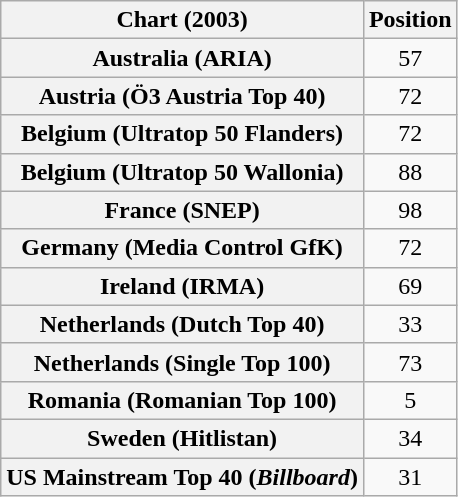<table class="wikitable sortable plainrowheaders" style="text-align:center">
<tr>
<th scope="col">Chart (2003)</th>
<th scope="col">Position</th>
</tr>
<tr>
<th scope="row">Australia (ARIA)</th>
<td>57</td>
</tr>
<tr>
<th scope="row">Austria (Ö3 Austria Top 40)</th>
<td>72</td>
</tr>
<tr>
<th scope="row">Belgium (Ultratop 50 Flanders)</th>
<td>72</td>
</tr>
<tr>
<th scope="row">Belgium (Ultratop 50 Wallonia)</th>
<td>88</td>
</tr>
<tr>
<th scope="row">France (SNEP)</th>
<td>98</td>
</tr>
<tr>
<th scope="row">Germany (Media Control GfK)</th>
<td>72</td>
</tr>
<tr>
<th scope="row">Ireland (IRMA)</th>
<td>69</td>
</tr>
<tr>
<th scope="row">Netherlands (Dutch Top 40)</th>
<td>33</td>
</tr>
<tr>
<th scope="row">Netherlands (Single Top 100)</th>
<td>73</td>
</tr>
<tr>
<th scope="row">Romania (Romanian Top 100)</th>
<td>5</td>
</tr>
<tr>
<th scope="row">Sweden (Hitlistan)</th>
<td>34</td>
</tr>
<tr>
<th scope="row">US Mainstream Top 40 (<em>Billboard</em>)</th>
<td>31</td>
</tr>
</table>
